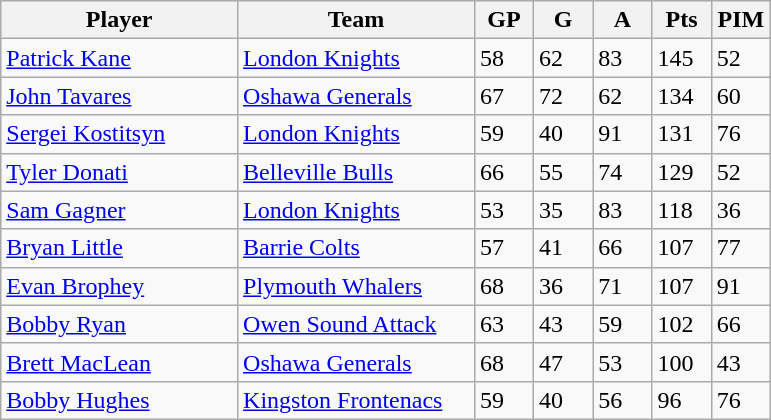<table class="wikitable">
<tr>
<th bgcolor="#DDDDFF" width="30%">Player</th>
<th bgcolor="#DDDDFF" width="30%">Team</th>
<th bgcolor="#DDDDFF" width="7.5%">GP</th>
<th bgcolor="#DDDDFF" width="7.5%">G</th>
<th bgcolor="#DDDDFF" width="7.5%">A</th>
<th bgcolor="#DDDDFF" width="7.5%">Pts</th>
<th bgcolor="#DDDDFF" width="7.5%">PIM</th>
</tr>
<tr>
<td><a href='#'>Patrick Kane</a></td>
<td><a href='#'>London Knights</a></td>
<td>58</td>
<td>62</td>
<td>83</td>
<td>145</td>
<td>52</td>
</tr>
<tr>
<td><a href='#'>John Tavares</a></td>
<td><a href='#'>Oshawa Generals</a></td>
<td>67</td>
<td>72</td>
<td>62</td>
<td>134</td>
<td>60</td>
</tr>
<tr>
<td><a href='#'>Sergei Kostitsyn</a></td>
<td><a href='#'>London Knights</a></td>
<td>59</td>
<td>40</td>
<td>91</td>
<td>131</td>
<td>76</td>
</tr>
<tr>
<td><a href='#'>Tyler Donati</a></td>
<td><a href='#'>Belleville Bulls</a></td>
<td>66</td>
<td>55</td>
<td>74</td>
<td>129</td>
<td>52</td>
</tr>
<tr>
<td><a href='#'>Sam Gagner</a></td>
<td><a href='#'>London Knights</a></td>
<td>53</td>
<td>35</td>
<td>83</td>
<td>118</td>
<td>36</td>
</tr>
<tr>
<td><a href='#'>Bryan Little</a></td>
<td><a href='#'>Barrie Colts</a></td>
<td>57</td>
<td>41</td>
<td>66</td>
<td>107</td>
<td>77</td>
</tr>
<tr>
<td><a href='#'>Evan Brophey</a></td>
<td><a href='#'>Plymouth Whalers</a></td>
<td>68</td>
<td>36</td>
<td>71</td>
<td>107</td>
<td>91</td>
</tr>
<tr>
<td><a href='#'>Bobby Ryan</a></td>
<td><a href='#'>Owen Sound Attack</a></td>
<td>63</td>
<td>43</td>
<td>59</td>
<td>102</td>
<td>66</td>
</tr>
<tr>
<td><a href='#'>Brett MacLean</a></td>
<td><a href='#'>Oshawa Generals</a></td>
<td>68</td>
<td>47</td>
<td>53</td>
<td>100</td>
<td>43</td>
</tr>
<tr>
<td><a href='#'>Bobby Hughes</a></td>
<td><a href='#'>Kingston Frontenacs</a></td>
<td>59</td>
<td>40</td>
<td>56</td>
<td>96</td>
<td>76</td>
</tr>
</table>
